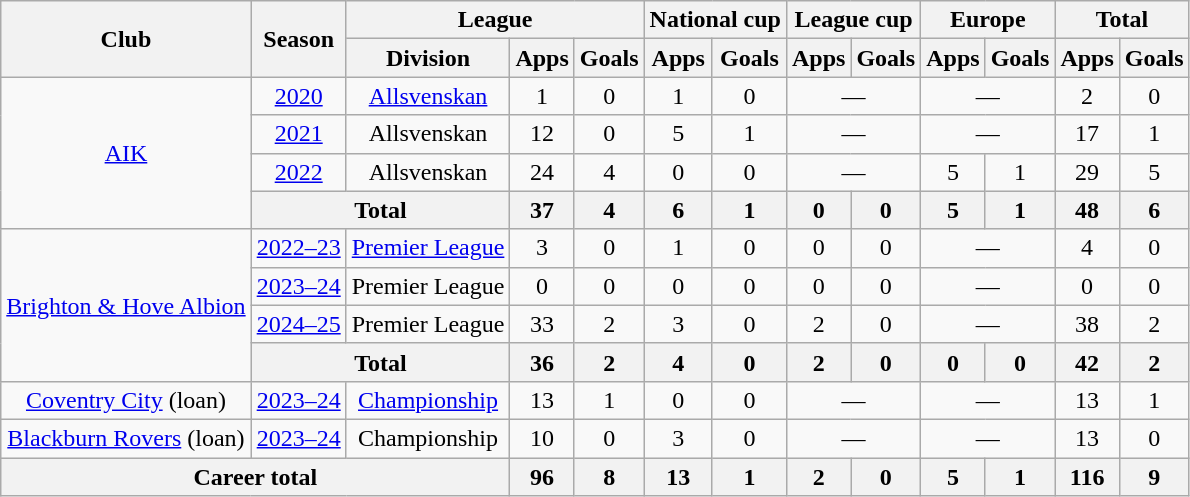<table class=wikitable style=text-align:center>
<tr>
<th rowspan="2">Club</th>
<th rowspan="2">Season</th>
<th colspan="3">League</th>
<th colspan="2">National cup</th>
<th colspan="2">League cup</th>
<th colspan="2">Europe</th>
<th colspan="2">Total</th>
</tr>
<tr>
<th>Division</th>
<th>Apps</th>
<th>Goals</th>
<th>Apps</th>
<th>Goals</th>
<th>Apps</th>
<th>Goals</th>
<th>Apps</th>
<th>Goals</th>
<th>Apps</th>
<th>Goals</th>
</tr>
<tr>
<td rowspan="4"><a href='#'>AIK</a></td>
<td><a href='#'>2020</a></td>
<td><a href='#'>Allsvenskan</a></td>
<td>1</td>
<td>0</td>
<td>1</td>
<td>0</td>
<td colspan="2">—</td>
<td colspan="2">—</td>
<td>2</td>
<td>0</td>
</tr>
<tr>
<td><a href='#'>2021</a></td>
<td>Allsvenskan</td>
<td>12</td>
<td>0</td>
<td>5</td>
<td>1</td>
<td colspan="2">—</td>
<td colspan="2">—</td>
<td>17</td>
<td>1</td>
</tr>
<tr>
<td><a href='#'>2022</a></td>
<td>Allsvenskan</td>
<td>24</td>
<td>4</td>
<td>0</td>
<td>0</td>
<td colspan="2">—</td>
<td>5</td>
<td>1</td>
<td>29</td>
<td>5</td>
</tr>
<tr>
<th colspan="2">Total</th>
<th>37</th>
<th>4</th>
<th>6</th>
<th>1</th>
<th>0</th>
<th>0</th>
<th>5</th>
<th>1</th>
<th>48</th>
<th>6</th>
</tr>
<tr>
<td rowspan="4"><a href='#'>Brighton & Hove Albion</a></td>
<td><a href='#'>2022–23</a></td>
<td><a href='#'>Premier League</a></td>
<td>3</td>
<td>0</td>
<td>1</td>
<td>0</td>
<td>0</td>
<td>0</td>
<td colspan="2">—</td>
<td>4</td>
<td>0</td>
</tr>
<tr>
<td><a href='#'>2023–24</a></td>
<td>Premier League</td>
<td>0</td>
<td>0</td>
<td>0</td>
<td>0</td>
<td>0</td>
<td>0</td>
<td colspan="2">—</td>
<td>0</td>
<td>0</td>
</tr>
<tr>
<td><a href='#'>2024–25</a></td>
<td>Premier League</td>
<td>33</td>
<td>2</td>
<td>3</td>
<td>0</td>
<td>2</td>
<td>0</td>
<td colspan="2">—</td>
<td>38</td>
<td>2</td>
</tr>
<tr>
<th colspan="2">Total</th>
<th>36</th>
<th>2</th>
<th>4</th>
<th>0</th>
<th>2</th>
<th>0</th>
<th>0</th>
<th>0</th>
<th>42</th>
<th>2</th>
</tr>
<tr>
<td><a href='#'>Coventry City</a> (loan)</td>
<td><a href='#'>2023–24</a></td>
<td><a href='#'>Championship</a></td>
<td>13</td>
<td>1</td>
<td>0</td>
<td>0</td>
<td colspan="2">—</td>
<td colspan="2">—</td>
<td>13</td>
<td>1</td>
</tr>
<tr>
<td><a href='#'>Blackburn Rovers</a> (loan)</td>
<td><a href='#'>2023–24</a></td>
<td>Championship</td>
<td>10</td>
<td>0</td>
<td>3</td>
<td>0</td>
<td colspan="2">—</td>
<td colspan="2">—</td>
<td>13</td>
<td>0</td>
</tr>
<tr>
<th colspan="3">Career total</th>
<th>96</th>
<th>8</th>
<th>13</th>
<th>1</th>
<th>2</th>
<th>0</th>
<th>5</th>
<th>1</th>
<th>116</th>
<th>9</th>
</tr>
</table>
